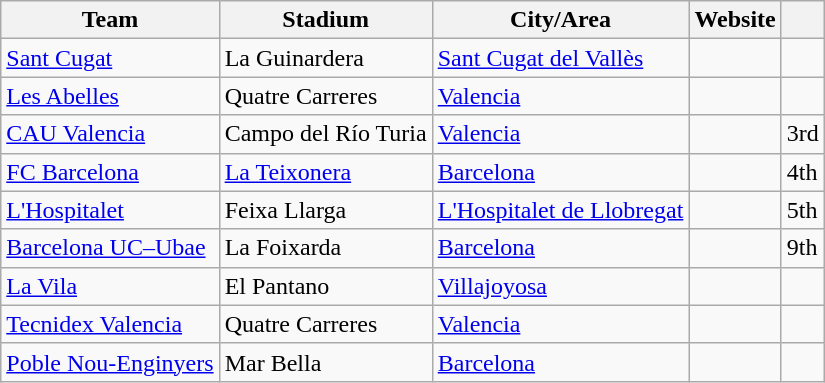<table class="wikitable sortable">
<tr>
<th>Team</th>
<th>Stadium</th>
<th>City/Area</th>
<th>Website</th>
<th></th>
</tr>
<tr>
<td><a href='#'>Sant Cugat</a></td>
<td>La Guinardera</td>
<td><a href='#'>Sant Cugat del Vallès</a></td>
<td></td>
<td></td>
</tr>
<tr>
<td><a href='#'>Les Abelles</a></td>
<td>Quatre Carreres</td>
<td><a href='#'>Valencia</a></td>
<td></td>
<td></td>
</tr>
<tr>
<td><a href='#'>CAU Valencia</a></td>
<td>Campo del Río Turia</td>
<td><a href='#'>Valencia</a></td>
<td></td>
<td>3rd</td>
</tr>
<tr>
<td><a href='#'>FC Barcelona</a></td>
<td><a href='#'>La Teixonera</a></td>
<td><a href='#'>Barcelona</a></td>
<td></td>
<td>4th</td>
</tr>
<tr>
<td><a href='#'>L'Hospitalet</a></td>
<td>Feixa Llarga</td>
<td><a href='#'>L'Hospitalet de Llobregat</a></td>
<td></td>
<td>5th</td>
</tr>
<tr>
<td><a href='#'>Barcelona UC–Ubae</a></td>
<td>La Foixarda</td>
<td><a href='#'>Barcelona</a></td>
<td></td>
<td>9th</td>
</tr>
<tr>
<td><a href='#'>La Vila</a></td>
<td>El Pantano</td>
<td><a href='#'>Villajoyosa</a></td>
<td></td>
<td></td>
</tr>
<tr>
<td><a href='#'>Tecnidex Valencia</a></td>
<td>Quatre Carreres</td>
<td><a href='#'>Valencia</a></td>
<td></td>
<td></td>
</tr>
<tr>
<td><a href='#'>Poble Nou-Enginyers</a></td>
<td>Mar Bella</td>
<td><a href='#'>Barcelona</a></td>
<td></td>
<td></td>
</tr>
</table>
